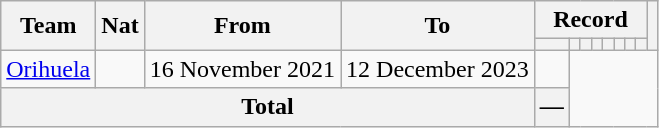<table class="wikitable" style="text-align: center">
<tr>
<th rowspan="2">Team</th>
<th rowspan="2">Nat</th>
<th rowspan="2">From</th>
<th rowspan="2">To</th>
<th colspan="8">Record</th>
<th rowspan=2></th>
</tr>
<tr>
<th></th>
<th></th>
<th></th>
<th></th>
<th></th>
<th></th>
<th></th>
<th></th>
</tr>
<tr>
<td align=left><a href='#'>Orihuela</a></td>
<td></td>
<td align=left>16 November 2021</td>
<td align=left>12 December 2023<br></td>
<td></td>
</tr>
<tr>
<th colspan="4">Total<br></th>
<th>—</th>
</tr>
</table>
